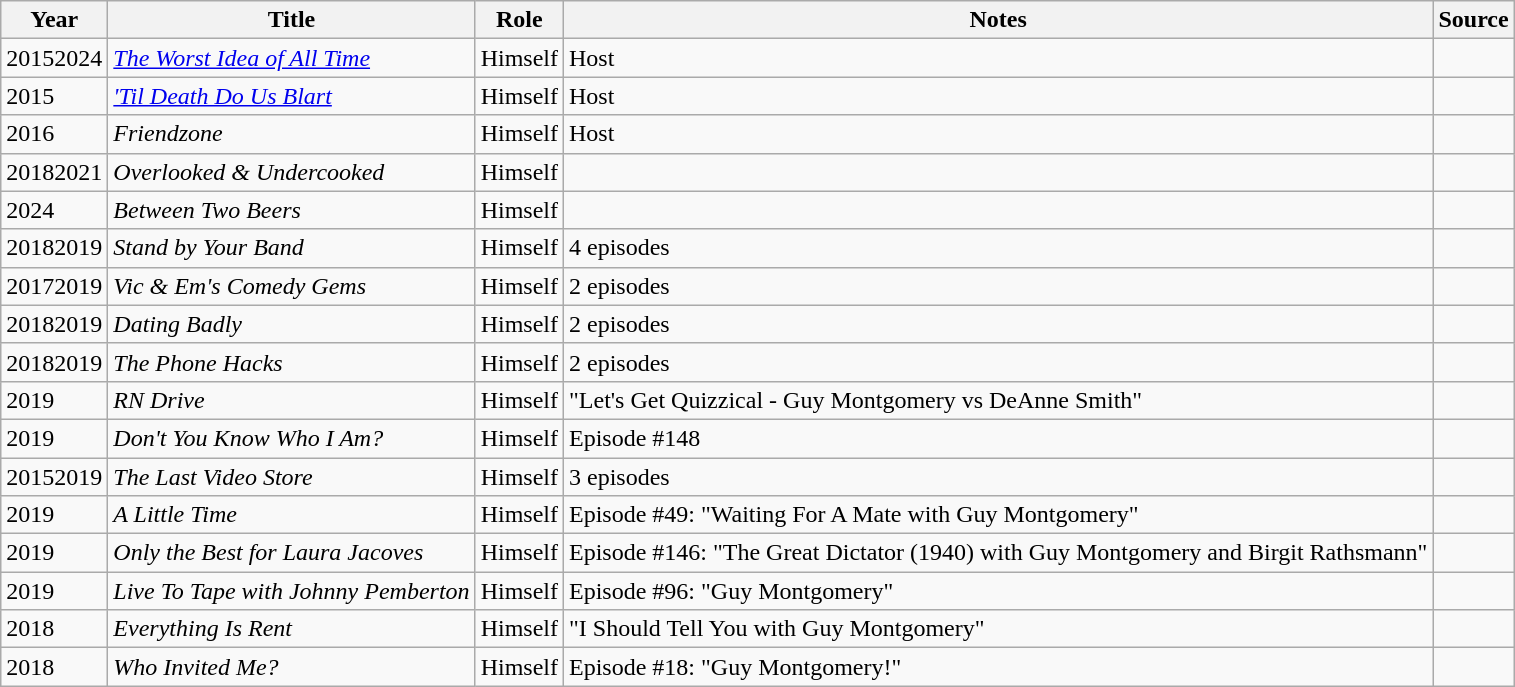<table class="wikitable sortable">
<tr>
<th>Year</th>
<th>Title</th>
<th>Role</th>
<th>Notes</th>
<th>Source</th>
</tr>
<tr>
<td>20152024</td>
<td><em><a href='#'>The Worst Idea of All Time</a></em></td>
<td>Himself</td>
<td>Host</td>
<td></td>
</tr>
<tr>
<td>2015</td>
<td><em><a href='#'>'Til Death Do Us Blart</a></em></td>
<td>Himself</td>
<td>Host</td>
<td></td>
</tr>
<tr>
<td>2016</td>
<td><em>Friendzone</em></td>
<td>Himself</td>
<td>Host</td>
<td></td>
</tr>
<tr>
<td>20182021</td>
<td><em>Overlooked & Undercooked</em></td>
<td>Himself</td>
<td></td>
<td></td>
</tr>
<tr>
<td>2024</td>
<td><em>Between Two Beers</em></td>
<td>Himself</td>
<td></td>
<td></td>
</tr>
<tr>
<td>20182019</td>
<td><em>Stand by Your Band</em></td>
<td>Himself</td>
<td>4 episodes</td>
<td></td>
</tr>
<tr>
<td>20172019</td>
<td><em>Vic & Em's Comedy Gems</em></td>
<td>Himself</td>
<td>2 episodes</td>
<td></td>
</tr>
<tr>
<td>20182019</td>
<td><em>Dating Badly</em></td>
<td>Himself</td>
<td>2 episodes</td>
<td></td>
</tr>
<tr>
<td>20182019</td>
<td><em>The Phone Hacks</em></td>
<td>Himself</td>
<td>2 episodes</td>
<td></td>
</tr>
<tr>
<td>2019</td>
<td><em>RN Drive</em></td>
<td>Himself</td>
<td>"Let's Get Quizzical - Guy Montgomery vs DeAnne Smith"</td>
<td></td>
</tr>
<tr>
<td>2019</td>
<td><em>Don't You Know Who I Am?</em></td>
<td>Himself</td>
<td>Episode #148</td>
<td></td>
</tr>
<tr>
<td>20152019</td>
<td><em>The Last Video Store</em></td>
<td>Himself</td>
<td>3 episodes</td>
<td></td>
</tr>
<tr>
<td>2019</td>
<td><em>A Little Time</em></td>
<td>Himself</td>
<td>Episode #49: "Waiting For A Mate with Guy Montgomery"</td>
<td></td>
</tr>
<tr>
<td>2019</td>
<td><em>Only the Best for Laura Jacoves</em></td>
<td>Himself</td>
<td>Episode #146: "The Great Dictator (1940) with Guy Montgomery and Birgit Rathsmann"</td>
<td></td>
</tr>
<tr>
<td>2019</td>
<td><em>Live To Tape with Johnny Pemberton</em></td>
<td>Himself</td>
<td>Episode #96: "Guy Montgomery"</td>
<td></td>
</tr>
<tr>
<td>2018</td>
<td><em>Everything Is Rent</em></td>
<td>Himself</td>
<td>"I Should Tell You with Guy Montgomery"</td>
<td></td>
</tr>
<tr>
<td>2018</td>
<td><em>Who Invited Me?</em></td>
<td>Himself</td>
<td>Episode #18: "Guy Montgomery!"</td>
<td></td>
</tr>
</table>
